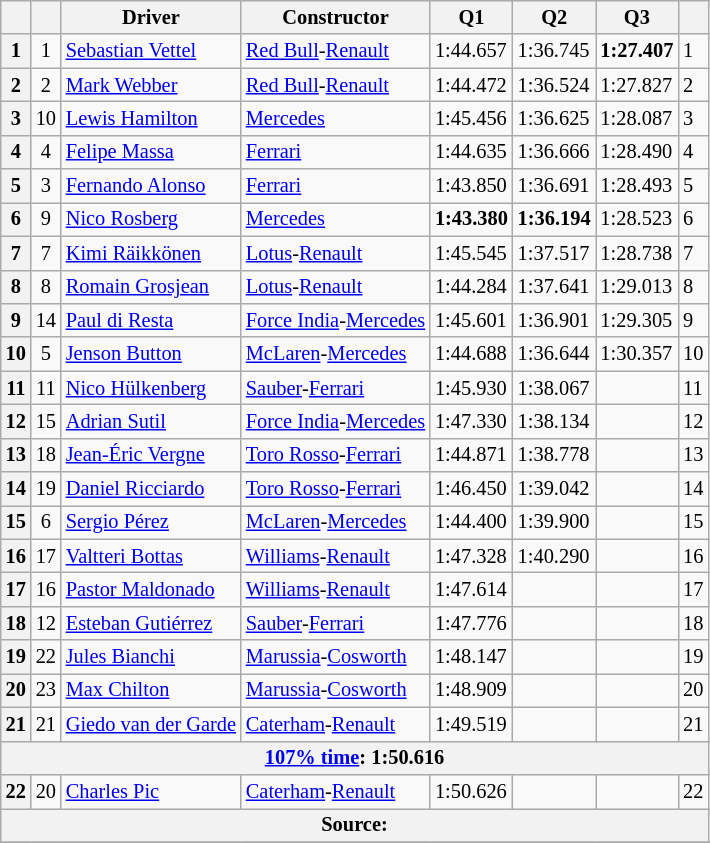<table class="wikitable sortable" style="font-size:85%">
<tr>
<th></th>
<th></th>
<th>Driver</th>
<th>Constructor</th>
<th>Q1</th>
<th>Q2</th>
<th>Q3</th>
<th></th>
</tr>
<tr>
<th>1</th>
<td align="center">1</td>
<td> <a href='#'>Sebastian Vettel</a></td>
<td><a href='#'>Red Bull</a>-<a href='#'>Renault</a></td>
<td>1:44.657</td>
<td>1:36.745</td>
<td><strong>1:27.407</strong></td>
<td>1</td>
</tr>
<tr>
<th>2</th>
<td align="center">2</td>
<td> <a href='#'>Mark Webber</a></td>
<td><a href='#'>Red Bull</a>-<a href='#'>Renault</a></td>
<td>1:44.472</td>
<td>1:36.524</td>
<td>1:27.827</td>
<td>2</td>
</tr>
<tr>
<th>3</th>
<td align="center">10</td>
<td> <a href='#'>Lewis Hamilton</a></td>
<td><a href='#'>Mercedes</a></td>
<td>1:45.456</td>
<td>1:36.625</td>
<td>1:28.087</td>
<td>3</td>
</tr>
<tr>
<th>4</th>
<td align="center">4</td>
<td> <a href='#'>Felipe Massa</a></td>
<td><a href='#'>Ferrari</a></td>
<td>1:44.635</td>
<td>1:36.666</td>
<td>1:28.490</td>
<td>4</td>
</tr>
<tr>
<th>5</th>
<td align="center">3</td>
<td> <a href='#'>Fernando Alonso</a></td>
<td><a href='#'>Ferrari</a></td>
<td>1:43.850</td>
<td>1:36.691</td>
<td>1:28.493</td>
<td>5</td>
</tr>
<tr>
<th>6</th>
<td align="center">9</td>
<td> <a href='#'>Nico Rosberg</a></td>
<td><a href='#'>Mercedes</a></td>
<td><strong>1:43.380</strong></td>
<td><strong>1:36.194</strong></td>
<td>1:28.523</td>
<td>6</td>
</tr>
<tr>
<th>7</th>
<td align="center">7</td>
<td> <a href='#'>Kimi Räikkönen</a></td>
<td><a href='#'>Lotus</a>-<a href='#'>Renault</a></td>
<td>1:45.545</td>
<td>1:37.517</td>
<td>1:28.738</td>
<td>7</td>
</tr>
<tr>
<th>8</th>
<td align="center">8</td>
<td> <a href='#'>Romain Grosjean</a></td>
<td><a href='#'>Lotus</a>-<a href='#'>Renault</a></td>
<td>1:44.284</td>
<td>1:37.641</td>
<td>1:29.013</td>
<td>8</td>
</tr>
<tr>
<th>9</th>
<td align="center">14</td>
<td> <a href='#'>Paul di Resta</a></td>
<td><a href='#'>Force India</a>-<a href='#'>Mercedes</a></td>
<td>1:45.601</td>
<td>1:36.901</td>
<td>1:29.305</td>
<td>9</td>
</tr>
<tr>
<th>10</th>
<td align="center">5</td>
<td> <a href='#'>Jenson Button</a></td>
<td><a href='#'>McLaren</a>-<a href='#'>Mercedes</a></td>
<td>1:44.688</td>
<td>1:36.644</td>
<td>1:30.357</td>
<td>10</td>
</tr>
<tr>
<th>11</th>
<td align="center">11</td>
<td> <a href='#'>Nico Hülkenberg</a></td>
<td><a href='#'>Sauber</a>-<a href='#'>Ferrari</a></td>
<td>1:45.930</td>
<td>1:38.067</td>
<td></td>
<td>11</td>
</tr>
<tr>
<th>12</th>
<td align="center">15</td>
<td> <a href='#'>Adrian Sutil</a></td>
<td><a href='#'>Force India</a>-<a href='#'>Mercedes</a></td>
<td>1:47.330</td>
<td>1:38.134</td>
<td></td>
<td>12</td>
</tr>
<tr>
<th>13</th>
<td align="center">18</td>
<td> <a href='#'>Jean-Éric Vergne</a></td>
<td><a href='#'>Toro Rosso</a>-<a href='#'>Ferrari</a></td>
<td>1:44.871</td>
<td>1:38.778</td>
<td></td>
<td>13</td>
</tr>
<tr>
<th>14</th>
<td align="center">19</td>
<td> <a href='#'>Daniel Ricciardo</a></td>
<td><a href='#'>Toro Rosso</a>-<a href='#'>Ferrari</a></td>
<td>1:46.450</td>
<td>1:39.042</td>
<td></td>
<td>14</td>
</tr>
<tr>
<th>15</th>
<td align="center">6</td>
<td> <a href='#'>Sergio Pérez</a></td>
<td><a href='#'>McLaren</a>-<a href='#'>Mercedes</a></td>
<td>1:44.400</td>
<td>1:39.900</td>
<td></td>
<td>15</td>
</tr>
<tr>
<th>16</th>
<td align="center">17</td>
<td> <a href='#'>Valtteri Bottas</a></td>
<td><a href='#'>Williams</a>-<a href='#'>Renault</a></td>
<td>1:47.328</td>
<td>1:40.290</td>
<td></td>
<td>16</td>
</tr>
<tr>
<th>17</th>
<td align="center">16</td>
<td> <a href='#'>Pastor Maldonado</a></td>
<td><a href='#'>Williams</a>-<a href='#'>Renault</a></td>
<td>1:47.614</td>
<td></td>
<td></td>
<td>17</td>
</tr>
<tr>
<th>18</th>
<td align="center">12</td>
<td> <a href='#'>Esteban Gutiérrez</a></td>
<td><a href='#'>Sauber</a>-<a href='#'>Ferrari</a></td>
<td>1:47.776</td>
<td></td>
<td></td>
<td>18</td>
</tr>
<tr>
<th>19</th>
<td align="center">22</td>
<td> <a href='#'>Jules Bianchi</a></td>
<td><a href='#'>Marussia</a>-<a href='#'>Cosworth</a></td>
<td>1:48.147</td>
<td></td>
<td></td>
<td>19</td>
</tr>
<tr>
<th>20</th>
<td align="center">23</td>
<td> <a href='#'>Max Chilton</a></td>
<td><a href='#'>Marussia</a>-<a href='#'>Cosworth</a></td>
<td>1:48.909</td>
<td></td>
<td></td>
<td>20</td>
</tr>
<tr>
<th>21</th>
<td align="center">21</td>
<td> <a href='#'>Giedo van der Garde</a></td>
<td><a href='#'>Caterham</a>-<a href='#'>Renault</a></td>
<td>1:49.519</td>
<td></td>
<td></td>
<td>21</td>
</tr>
<tr>
<th colspan=8><a href='#'>107% time</a>: 1:50.616</th>
</tr>
<tr>
<th>22</th>
<td align="center">20</td>
<td> <a href='#'>Charles Pic</a></td>
<td><a href='#'>Caterham</a>-<a href='#'>Renault</a></td>
<td>1:50.626</td>
<td></td>
<td></td>
<td>22</td>
</tr>
<tr>
<th colspan=8>Source:</th>
</tr>
<tr>
</tr>
</table>
